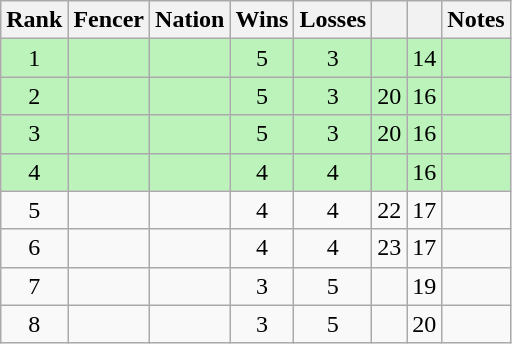<table class="wikitable sortable" style="text-align: center;">
<tr>
<th>Rank</th>
<th>Fencer</th>
<th>Nation</th>
<th>Wins</th>
<th>Losses</th>
<th></th>
<th></th>
<th>Notes</th>
</tr>
<tr style="background:#bbf3bb;">
<td>1</td>
<td align=left></td>
<td align=left></td>
<td>5</td>
<td>3</td>
<td></td>
<td>14</td>
<td></td>
</tr>
<tr style="background:#bbf3bb;">
<td>2</td>
<td align=left></td>
<td align=left></td>
<td>5</td>
<td>3</td>
<td>20</td>
<td>16</td>
<td></td>
</tr>
<tr style="background:#bbf3bb;">
<td>3</td>
<td align=left></td>
<td align=left></td>
<td>5</td>
<td>3</td>
<td>20</td>
<td>16</td>
<td></td>
</tr>
<tr style="background:#bbf3bb;">
<td>4</td>
<td align=left></td>
<td align=left></td>
<td>4</td>
<td>4</td>
<td></td>
<td>16</td>
<td></td>
</tr>
<tr>
<td>5</td>
<td align=left></td>
<td align=left></td>
<td>4</td>
<td>4</td>
<td>22</td>
<td>17</td>
<td></td>
</tr>
<tr>
<td>6</td>
<td align=left></td>
<td align=left></td>
<td>4</td>
<td>4</td>
<td>23</td>
<td>17</td>
<td></td>
</tr>
<tr>
<td>7</td>
<td align=left></td>
<td align=left></td>
<td>3</td>
<td>5</td>
<td></td>
<td>19</td>
<td></td>
</tr>
<tr>
<td>8</td>
<td align=left></td>
<td align=left></td>
<td>3</td>
<td>5</td>
<td></td>
<td>20</td>
<td></td>
</tr>
</table>
